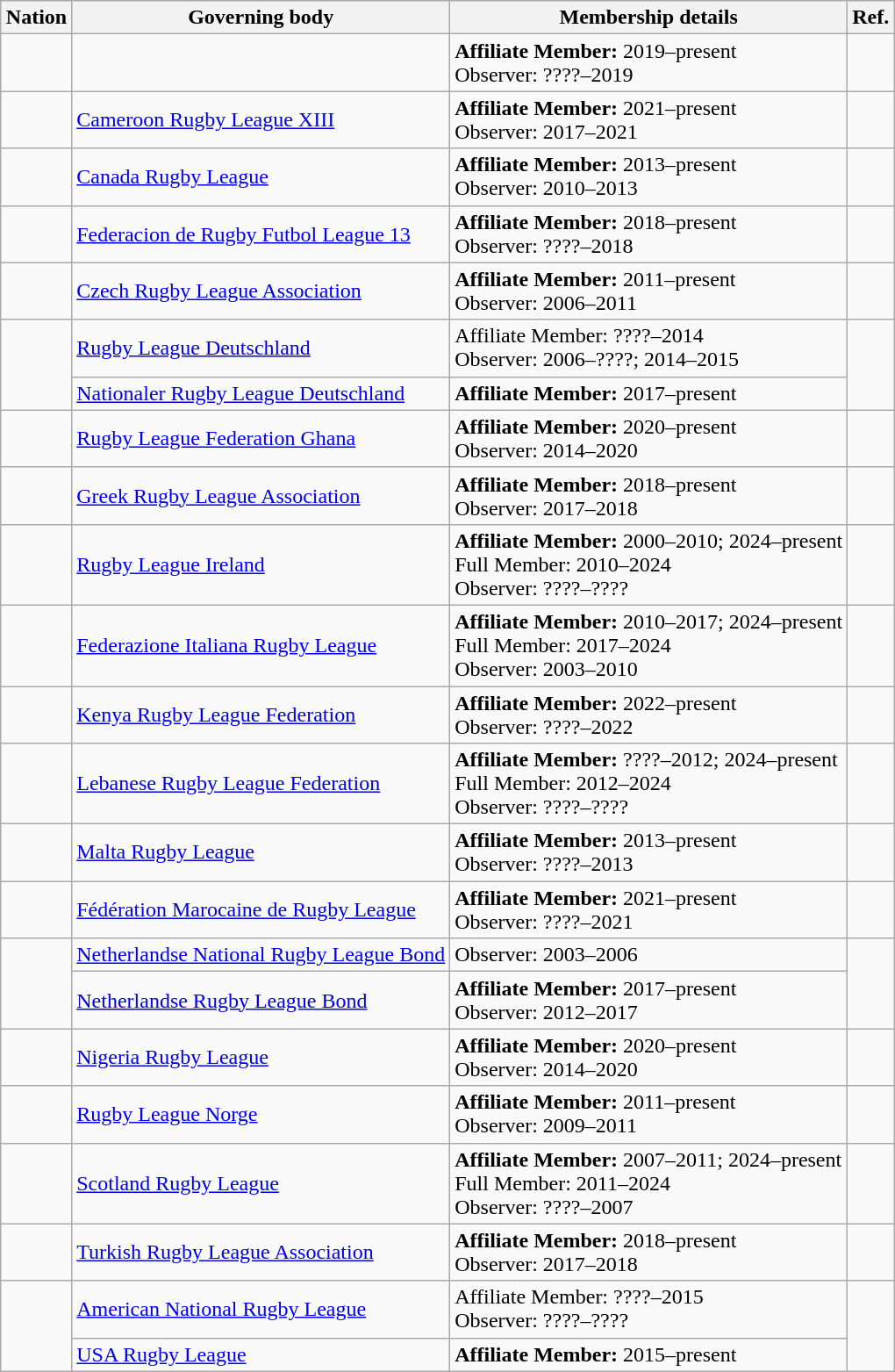<table class="wikitable sortable" style="margin: 1em auto 1em auto">
<tr>
<th>Nation</th>
<th>Governing body</th>
<th>Membership details</th>
<th>Ref.</th>
</tr>
<tr>
<td></td>
<td></td>
<td><strong>Affiliate Member:</strong> 2019–present<br>Observer: ????–2019</td>
<td></td>
</tr>
<tr>
<td></td>
<td><a href='#'>Cameroon Rugby League XIII</a></td>
<td><strong>Affiliate Member:</strong> 2021–present<br>Observer: 2017–2021</td>
<td></td>
</tr>
<tr>
<td></td>
<td><a href='#'>Canada Rugby League</a></td>
<td><strong>Affiliate Member:</strong> 2013–present<br>Observer: 2010–2013</td>
<td></td>
</tr>
<tr>
<td></td>
<td><a href='#'>Federacion de Rugby Futbol League 13</a></td>
<td><strong>Affiliate Member:</strong> 2018–present<br>Observer: ????–2018</td>
<td></td>
</tr>
<tr>
<td></td>
<td><a href='#'>Czech Rugby League Association</a></td>
<td><strong>Affiliate Member:</strong> 2011–present<br>Observer: 2006–2011</td>
<td></td>
</tr>
<tr>
<td rowspan="2"></td>
<td><a href='#'>Rugby League Deutschland</a></td>
<td>Affiliate Member: ????–2014<br>Observer: 2006–????; 2014–2015</td>
<td rowspan="2"></td>
</tr>
<tr>
<td><a href='#'>Nationaler Rugby League Deutschland</a></td>
<td><strong>Affiliate Member:</strong> 2017–present</td>
</tr>
<tr>
<td></td>
<td><a href='#'>Rugby League Federation Ghana</a></td>
<td><strong>Affiliate Member:</strong> 2020–present<br>Observer: 2014–2020</td>
<td></td>
</tr>
<tr>
<td></td>
<td><a href='#'>Greek Rugby League Association</a></td>
<td><strong>Affiliate Member:</strong> 2018–present<br>Observer: 2017–2018</td>
<td></td>
</tr>
<tr>
<td></td>
<td><a href='#'>Rugby League Ireland</a></td>
<td><strong>Affiliate Member:</strong> 2000–2010; 2024–present<br>Full Member: 2010–2024<br>Observer: ????–????</td>
<td></td>
</tr>
<tr>
<td></td>
<td><a href='#'>Federazione Italiana Rugby League</a></td>
<td><strong>Affiliate Member:</strong> 2010–2017; 2024–present<br>Full Member: 2017–2024<br>Observer: 2003–2010</td>
<td></td>
</tr>
<tr>
<td></td>
<td><a href='#'>Kenya Rugby League Federation</a></td>
<td><strong>Affiliate Member:</strong> 2022–present<br>Observer: ????–2022</td>
<td></td>
</tr>
<tr>
<td></td>
<td><a href='#'>Lebanese Rugby League Federation</a></td>
<td><strong>Affiliate Member:</strong> ????–2012; 2024–present<br>Full Member: 2012–2024<br>Observer: ????–????</td>
<td></td>
</tr>
<tr>
<td></td>
<td><a href='#'>Malta Rugby League</a></td>
<td><strong>Affiliate Member:</strong> 2013–present<br>Observer: ????–2013</td>
<td></td>
</tr>
<tr>
<td></td>
<td><a href='#'>Fédération Marocaine de Rugby League</a></td>
<td><strong>Affiliate Member:</strong> 2021–present<br>Observer: ????–2021</td>
<td></td>
</tr>
<tr>
<td rowspan="2"></td>
<td><a href='#'>Netherlandse National Rugby League Bond</a></td>
<td>Observer: 2003–2006</td>
<td rowspan="2"></td>
</tr>
<tr>
<td><a href='#'>Netherlandse Rugby League Bond</a></td>
<td><strong>Affiliate Member:</strong> 2017–present<br>Observer: 2012–2017</td>
</tr>
<tr>
<td></td>
<td><a href='#'>Nigeria Rugby League</a></td>
<td><strong>Affiliate Member:</strong> 2020–present<br>Observer: 2014–2020</td>
<td></td>
</tr>
<tr>
<td></td>
<td><a href='#'>Rugby League Norge</a></td>
<td><strong>Affiliate Member:</strong> 2011–present<br>Observer: 2009–2011</td>
<td></td>
</tr>
<tr>
<td></td>
<td><a href='#'>Scotland Rugby League</a></td>
<td><strong>Affiliate Member:</strong> 2007–2011; 2024–present<br>Full Member: 2011–2024<br>Observer: ????–2007</td>
<td></td>
</tr>
<tr>
<td></td>
<td><a href='#'>Turkish Rugby League Association</a></td>
<td><strong>Affiliate Member:</strong> 2018–present<br>Observer: 2017–2018</td>
<td></td>
</tr>
<tr>
<td rowspan="2"></td>
<td><a href='#'>American National Rugby League</a></td>
<td>Affiliate Member: ????–2015<br>Observer: ????–????</td>
<td rowspan="2"></td>
</tr>
<tr>
<td><a href='#'>USA Rugby League</a></td>
<td><strong>Affiliate Member:</strong> 2015–present</td>
</tr>
</table>
